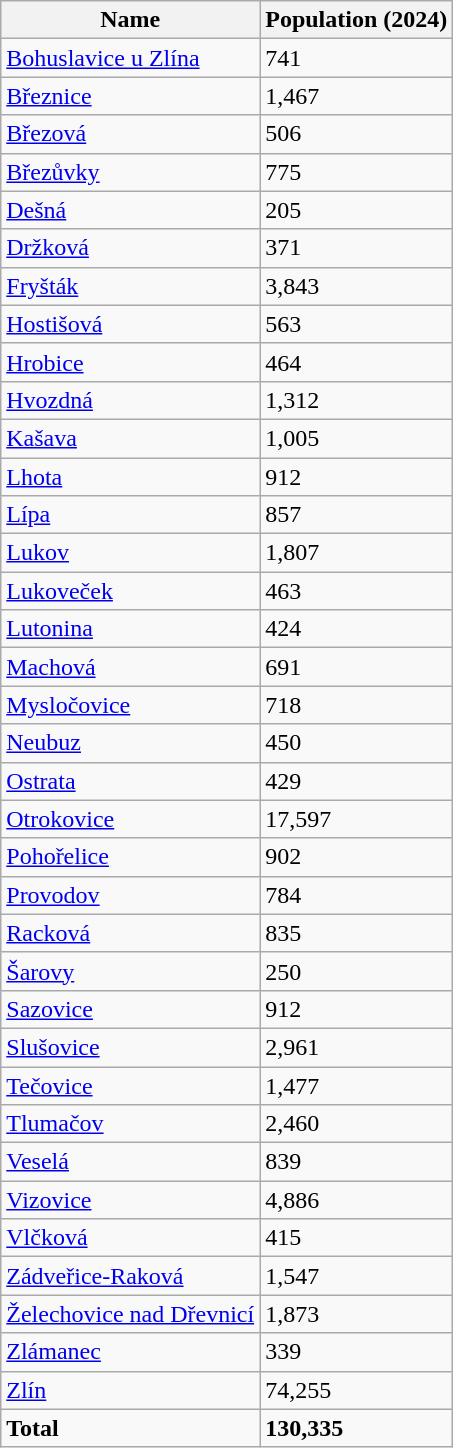<table class="wikitable sortable collapsible collapsed">
<tr>
<th>Name</th>
<th>Population (2024)</th>
</tr>
<tr>
<td><a href='#'>Bohuslavice u Zlína</a></td>
<td>741</td>
</tr>
<tr>
<td><a href='#'>Březnice</a></td>
<td>1,467</td>
</tr>
<tr>
<td><a href='#'>Březová</a></td>
<td>506</td>
</tr>
<tr>
<td><a href='#'>Březůvky</a></td>
<td>775</td>
</tr>
<tr>
<td><a href='#'>Dešná</a></td>
<td>205</td>
</tr>
<tr>
<td><a href='#'>Držková</a></td>
<td>371</td>
</tr>
<tr>
<td><a href='#'>Fryšták</a></td>
<td>3,843</td>
</tr>
<tr>
<td><a href='#'>Hostišová</a></td>
<td>563</td>
</tr>
<tr>
<td><a href='#'>Hrobice</a></td>
<td>464</td>
</tr>
<tr>
<td><a href='#'>Hvozdná</a></td>
<td>1,312</td>
</tr>
<tr>
<td><a href='#'>Kašava</a></td>
<td>1,005</td>
</tr>
<tr>
<td><a href='#'>Lhota</a></td>
<td>912</td>
</tr>
<tr>
<td><a href='#'>Lípa</a></td>
<td>857</td>
</tr>
<tr>
<td><a href='#'>Lukov</a></td>
<td>1,807</td>
</tr>
<tr>
<td><a href='#'>Lukoveček</a></td>
<td>463</td>
</tr>
<tr>
<td><a href='#'>Lutonina</a></td>
<td>424</td>
</tr>
<tr>
<td><a href='#'>Machová</a></td>
<td>691</td>
</tr>
<tr>
<td><a href='#'>Mysločovice</a></td>
<td>718</td>
</tr>
<tr>
<td><a href='#'>Neubuz</a></td>
<td>450</td>
</tr>
<tr>
<td><a href='#'>Ostrata</a></td>
<td>429</td>
</tr>
<tr>
<td><a href='#'>Otrokovice</a></td>
<td>17,597</td>
</tr>
<tr>
<td><a href='#'>Pohořelice</a></td>
<td>902</td>
</tr>
<tr>
<td><a href='#'>Provodov</a></td>
<td>784</td>
</tr>
<tr>
<td><a href='#'>Racková</a></td>
<td>835</td>
</tr>
<tr>
<td><a href='#'>Šarovy</a></td>
<td>250</td>
</tr>
<tr>
<td><a href='#'>Sazovice</a></td>
<td>912</td>
</tr>
<tr>
<td><a href='#'>Slušovice</a></td>
<td>2,961</td>
</tr>
<tr>
<td><a href='#'>Tečovice</a></td>
<td>1,477</td>
</tr>
<tr>
<td><a href='#'>Tlumačov</a></td>
<td>2,460</td>
</tr>
<tr>
<td><a href='#'>Veselá</a></td>
<td>839</td>
</tr>
<tr>
<td><a href='#'>Vizovice</a></td>
<td>4,886</td>
</tr>
<tr>
<td><a href='#'>Vlčková</a></td>
<td>415</td>
</tr>
<tr>
<td><a href='#'>Zádveřice-Raková</a></td>
<td>1,547</td>
</tr>
<tr>
<td><a href='#'>Želechovice nad Dřevnicí</a></td>
<td>1,873</td>
</tr>
<tr>
<td><a href='#'>Zlámanec</a></td>
<td>339</td>
</tr>
<tr>
<td><a href='#'>Zlín</a></td>
<td>74,255</td>
</tr>
<tr>
<td><strong>Total</strong></td>
<td><strong>130,335</strong></td>
</tr>
</table>
